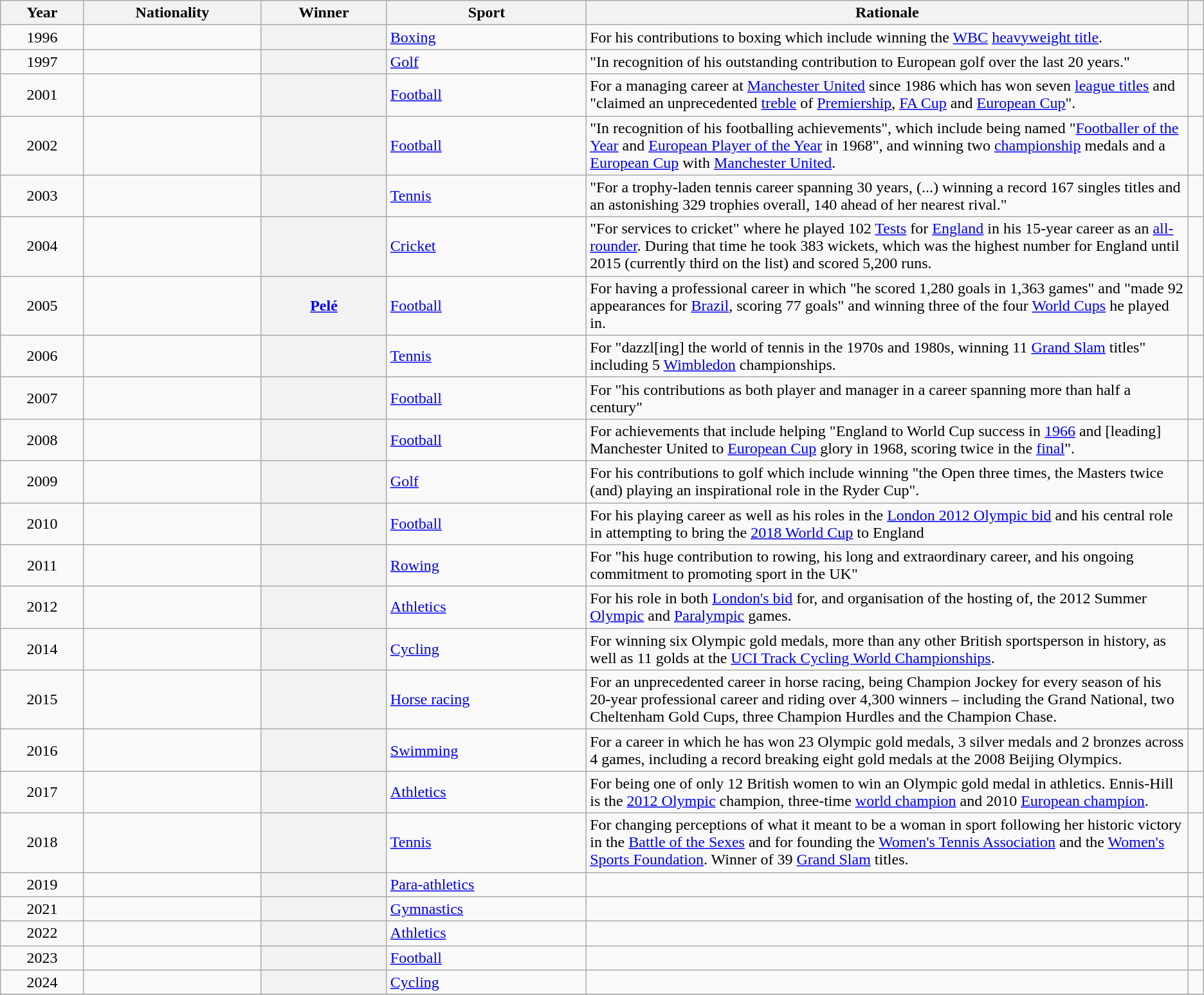<table class="sortable plainrowheaders wikitable">
<tr>
<th scope=col>Year</th>
<th scope=col>Nationality</th>
<th scope=col>Winner</th>
<th scope=col>Sport</th>
<th scope="col" style="width:50%;" class="unsortable">Rationale</th>
<th scope=col class="unsortable"></th>
</tr>
<tr>
<td align=center>1996</td>
<td></td>
<th scope=row></th>
<td><a href='#'>Boxing</a></td>
<td>For his contributions to boxing which include winning the <a href='#'>WBC</a> <a href='#'>heavyweight title</a>.</td>
<td align=center></td>
</tr>
<tr>
<td align=center>1997</td>
<td></td>
<th scope=row></th>
<td><a href='#'>Golf</a></td>
<td>"In recognition of his outstanding contribution to European golf over the last 20 years."</td>
<td align=center></td>
</tr>
<tr>
<td align=center>2001</td>
<td></td>
<th scope=row></th>
<td><a href='#'>Football</a></td>
<td>For a managing career at <a href='#'>Manchester United</a> since 1986 which has won seven <a href='#'>league titles</a> and "claimed an unprecedented <a href='#'>treble</a> of <a href='#'>Premiership</a>, <a href='#'>FA Cup</a> and <a href='#'>European Cup</a>".</td>
<td align=center></td>
</tr>
<tr>
<td align=center>2002</td>
<td></td>
<th scope=row></th>
<td><a href='#'>Football</a></td>
<td>"In recognition of his footballing achievements", which include being named "<a href='#'>Footballer of the Year</a> and <a href='#'>European Player of the Year</a> in 1968", and winning two <a href='#'>championship</a> medals and a <a href='#'>European Cup</a> with <a href='#'>Manchester United</a>.</td>
<td align=center></td>
</tr>
<tr>
<td align=center>2003</td>
<td></td>
<th scope=row></th>
<td><a href='#'>Tennis</a></td>
<td>"For a trophy-laden tennis career spanning 30 years, (...) winning a record 167 singles titles and an astonishing 329 trophies overall, 140 ahead of her nearest rival."</td>
<td align=center></td>
</tr>
<tr>
<td align=center>2004</td>
<td></td>
<th scope=row></th>
<td><a href='#'>Cricket</a></td>
<td>"For services to cricket" where he played 102 <a href='#'>Tests</a> for <a href='#'>England</a> in his 15-year career as an <a href='#'>all-rounder</a>. During that time he took 383 wickets, which was the highest number for England until 2015 (currently third on the list) and scored 5,200 runs.</td>
<td align=center></td>
</tr>
<tr>
<td align=center>2005</td>
<td></td>
<th scope=row><a href='#'>Pelé</a></th>
<td><a href='#'>Football</a></td>
<td>For having a professional career in which "he scored 1,280 goals in 1,363 games" and "made 92 appearances for <a href='#'>Brazil</a>, scoring 77 goals" and winning three of the four <a href='#'>World Cups</a> he played in.</td>
<td align=center></td>
</tr>
<tr>
<td align=center>2006</td>
<td></td>
<th scope=row></th>
<td><a href='#'>Tennis</a></td>
<td>For "dazzl[ing] the world of tennis in the 1970s and 1980s, winning 11 <a href='#'>Grand Slam</a> titles" including 5 <a href='#'>Wimbledon</a> championships.</td>
<td align=center></td>
</tr>
<tr>
<td align=center>2007</td>
<td></td>
<th scope=row></th>
<td><a href='#'>Football</a></td>
<td>For "his contributions as both player and manager in a career spanning more than half a century"</td>
<td align=center></td>
</tr>
<tr>
<td align=center>2008</td>
<td></td>
<th scope=row></th>
<td><a href='#'>Football</a></td>
<td>For achievements that include helping "England to World Cup success in <a href='#'>1966</a> and [leading] Manchester United to <a href='#'>European Cup</a> glory in 1968, scoring twice in the <a href='#'>final</a>".</td>
<td align=center></td>
</tr>
<tr>
<td align=center>2009</td>
<td></td>
<th scope=row></th>
<td><a href='#'>Golf</a></td>
<td>For his contributions to golf which include winning "the Open three times, the Masters twice (and) playing an inspirational role in the Ryder Cup".</td>
<td align=center></td>
</tr>
<tr>
<td align=center>2010</td>
<td></td>
<th scope=row></th>
<td><a href='#'>Football</a></td>
<td>For his playing career as well as his roles in the <a href='#'>London 2012 Olympic bid</a> and his central role in attempting to bring the <a href='#'>2018 World Cup</a> to England</td>
<td align=center></td>
</tr>
<tr>
<td align=center>2011</td>
<td></td>
<th scope=row></th>
<td><a href='#'>Rowing</a></td>
<td>For "his huge contribution to rowing, his long and extraordinary career, and his ongoing commitment to promoting sport in the UK"</td>
<td align=center></td>
</tr>
<tr>
<td align=center>2012</td>
<td></td>
<th scope=row></th>
<td><a href='#'>Athletics</a></td>
<td>For his role in both <a href='#'>London's bid</a> for, and organisation of the hosting of, the 2012 Summer <a href='#'>Olympic</a> and <a href='#'>Paralympic</a> games.</td>
<td align=center></td>
</tr>
<tr>
<td align=center>2014</td>
<td></td>
<th scope=row></th>
<td><a href='#'>Cycling</a></td>
<td>For winning six Olympic gold medals, more than any other British sportsperson in history, as well as 11 golds at the <a href='#'>UCI Track Cycling World Championships</a>.</td>
<td align=center></td>
</tr>
<tr>
<td align=center>2015</td>
<td></td>
<th scope=row></th>
<td><a href='#'>Horse racing</a></td>
<td>For an unprecedented career in horse racing, being Champion Jockey for every season of his 20-year professional career and riding over 4,300 winners – including the Grand National, two Cheltenham Gold Cups, three Champion Hurdles and the Champion Chase.</td>
<td align=center></td>
</tr>
<tr>
<td align=center>2016</td>
<td></td>
<th scope=row></th>
<td><a href='#'>Swimming</a></td>
<td>For a career in which he has won 23 Olympic gold medals, 3 silver medals and 2 bronzes across 4 games, including a record breaking eight gold medals at the 2008 Beijing Olympics.</td>
<td align=center></td>
</tr>
<tr>
<td align=center>2017</td>
<td></td>
<th scope=row></th>
<td><a href='#'>Athletics</a></td>
<td>For being one of only 12 British women to win an Olympic gold medal in athletics. Ennis-Hill is the <a href='#'>2012 Olympic</a> champion, three-time <a href='#'>world champion</a> and 2010 <a href='#'>European champion</a>.</td>
<td align=center></td>
</tr>
<tr>
<td align=center>2018</td>
<td></td>
<th scope=row></th>
<td><a href='#'>Tennis</a></td>
<td>For changing perceptions of what it meant to be a woman in sport following her historic victory in the <a href='#'>Battle of the Sexes</a> and for founding the <a href='#'>Women's Tennis Association</a> and the <a href='#'>Women's Sports Foundation</a>. Winner of 39 <a href='#'>Grand Slam</a> titles.</td>
<td align=center></td>
</tr>
<tr>
<td align=center>2019</td>
<td></td>
<th scope=row></th>
<td><a href='#'>Para-athletics</a></td>
<td></td>
<td align=center></td>
</tr>
<tr>
<td align=center>2021</td>
<td></td>
<th scope=row></th>
<td><a href='#'>Gymnastics</a></td>
<td></td>
<td align=center></td>
</tr>
<tr>
<td align=center>2022</td>
<td></td>
<th scope=row></th>
<td><a href='#'>Athletics</a></td>
<td></td>
<td align=center></td>
</tr>
<tr>
<td align=center>2023</td>
<td></td>
<th scope=row></th>
<td><a href='#'>Football</a></td>
<td></td>
<td align=center></td>
</tr>
<tr>
<td align=center>2024</td>
<td></td>
<th scope=row></th>
<td><a href='#'>Cycling</a></td>
<td></td>
<td align=center></td>
</tr>
<tr>
</tr>
</table>
